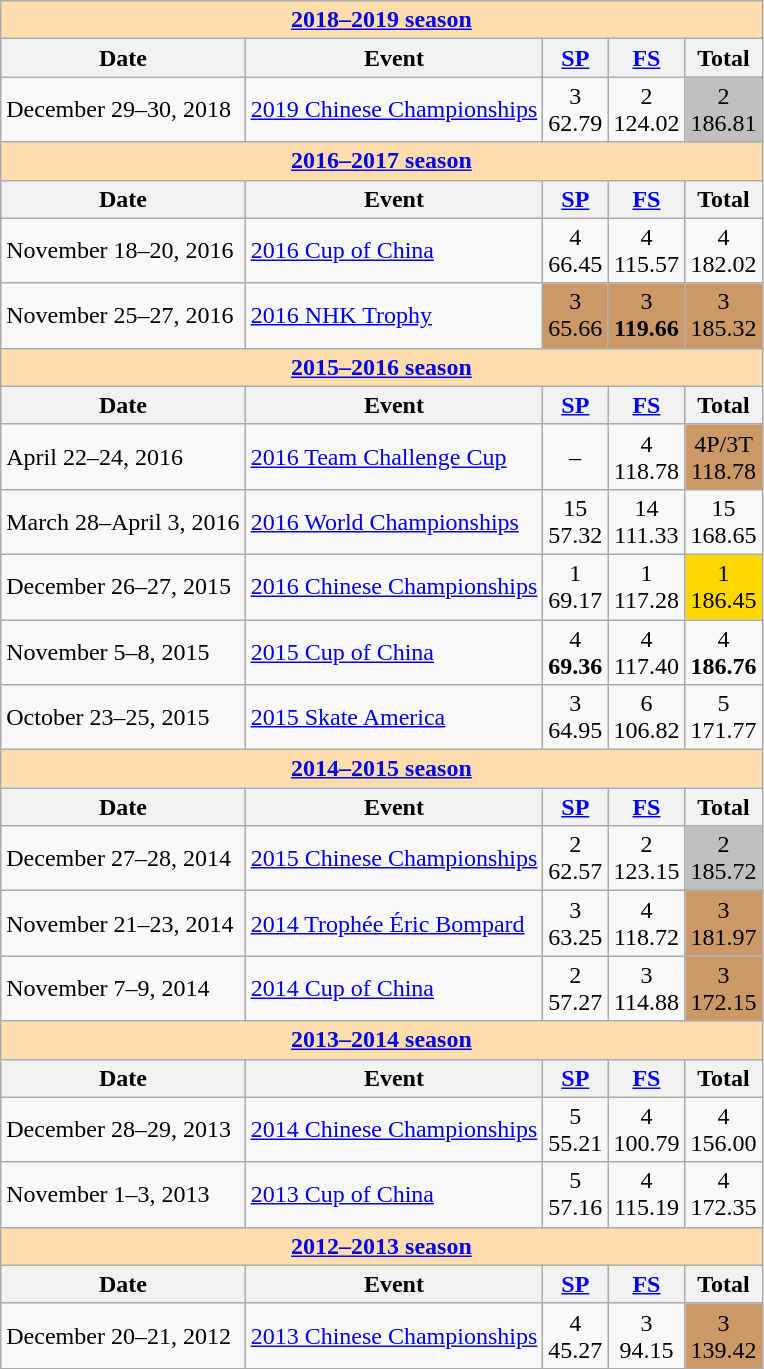<table class="wikitable">
<tr>
<td colspan="5" style="background-color: #ffdead;" align="center"><strong><a href='#'>2018–2019 season</a></strong></td>
</tr>
<tr>
<th>Date</th>
<th>Event</th>
<th><a href='#'>SP</a></th>
<th><a href='#'>FS</a></th>
<th>Total</th>
</tr>
<tr>
<td>December 29–30, 2018</td>
<td><a href='#'>2019 Chinese Championships</a></td>
<td align="center">3 <br> 62.79</td>
<td align="center">2 <br> 124.02</td>
<td align="center" bgcolor=silver>2 <br> 186.81</td>
</tr>
<tr>
<td colspan="5" style="background-color: #ffdead;" align="center"><strong><a href='#'>2016–2017 season</a></strong></td>
</tr>
<tr>
<th>Date</th>
<th>Event</th>
<th><a href='#'>SP</a></th>
<th><a href='#'>FS</a></th>
<th>Total</th>
</tr>
<tr>
<td>November 18–20, 2016</td>
<td><a href='#'>2016 Cup of China</a></td>
<td align="center">4 <br> 66.45</td>
<td align="center">4 <br> 115.57</td>
<td align="center">4 <br> 182.02</td>
</tr>
<tr>
<td>November 25–27, 2016</td>
<td><a href='#'>2016 NHK Trophy</a></td>
<td align="center" bgcolor="cc9966">3 <br> 65.66</td>
<td align="center" bgcolor="cc9966">3 <br> <strong>119.66</strong></td>
<td align="center" bgcolor="cc9966">3 <br> 185.32</td>
</tr>
<tr>
<td colspan="5" style="background-color: #ffdead;" align="center"><strong><a href='#'>2015–2016 season</a></strong></td>
</tr>
<tr>
<th>Date</th>
<th>Event</th>
<th><a href='#'>SP</a></th>
<th><a href='#'>FS</a></th>
<th>Total</th>
</tr>
<tr>
<td>April 22–24, 2016</td>
<td><a href='#'>2016 Team Challenge Cup</a></td>
<td align="center">–</td>
<td align="center">4 <br> 118.78</td>
<td align="center" bgcolor=cc9966>4P/3T <br> 118.78</td>
</tr>
<tr>
<td>March 28–April 3, 2016</td>
<td><a href='#'>2016 World Championships</a></td>
<td align="center">15 <br> 57.32</td>
<td align="center">14 <br> 111.33</td>
<td align="center">15 <br> 168.65</td>
</tr>
<tr>
<td>December 26–27, 2015</td>
<td><a href='#'>2016 Chinese Championships</a></td>
<td align="center">1 <br> 69.17</td>
<td align="center">1 <br> 117.28</td>
<td align="center" bgcolor=gold>1 <br> 186.45</td>
</tr>
<tr>
<td>November 5–8, 2015</td>
<td><a href='#'>2015 Cup of China</a></td>
<td align="center">4 <br> <strong>69.36</strong></td>
<td align="center">4 <br> 117.40</td>
<td align="center">4 <br> <strong>186.76</strong></td>
</tr>
<tr>
<td>October 23–25, 2015</td>
<td><a href='#'>2015 Skate America</a></td>
<td align="center">3 <br> 64.95</td>
<td align="center">6 <br> 106.82</td>
<td align="center">5 <br> 171.77</td>
</tr>
<tr>
<td colspan="5" style="background-color: #ffdead;" align="center"><strong><a href='#'>2014–2015 season</a></strong></td>
</tr>
<tr>
<th>Date</th>
<th>Event</th>
<th><a href='#'>SP</a></th>
<th><a href='#'>FS</a></th>
<th>Total</th>
</tr>
<tr>
<td>December 27–28, 2014</td>
<td><a href='#'>2015 Chinese Championships</a></td>
<td align="center">2 <br> 62.57</td>
<td align="center">2 <br> 123.15</td>
<td align="center" bgcolor=silver>2 <br> 185.72</td>
</tr>
<tr>
<td>November 21–23, 2014</td>
<td><a href='#'>2014 Trophée Éric Bompard</a></td>
<td align="center">3 <br> 63.25</td>
<td align="center">4 <br> 118.72</td>
<td align="center" bgcolor=cc9966>3 <br> 181.97</td>
</tr>
<tr>
<td>November 7–9, 2014</td>
<td><a href='#'>2014 Cup of China</a></td>
<td align="center">2 <br> 57.27</td>
<td align="center">3 <br> 114.88</td>
<td align="center" bgcolor=cc9966>3 <br> 172.15</td>
</tr>
<tr>
<td colspan="5" style="background-color: #ffdead;" align="center"><strong><a href='#'>2013–2014 season</a></strong></td>
</tr>
<tr>
<th>Date</th>
<th>Event</th>
<th><a href='#'>SP</a></th>
<th><a href='#'>FS</a></th>
<th>Total</th>
</tr>
<tr>
<td>December 28–29, 2013</td>
<td><a href='#'>2014 Chinese Championships</a></td>
<td align="center">5 <br> 55.21</td>
<td align="center">4 <br> 100.79</td>
<td align="center">4 <br> 156.00</td>
</tr>
<tr>
<td>November 1–3, 2013</td>
<td><a href='#'>2013 Cup of China</a></td>
<td align="center">5 <br> 57.16</td>
<td align="center">4 <br> 115.19</td>
<td align="center">4 <br> 172.35</td>
</tr>
<tr>
<td colspan="5" style="background-color: #ffdead;" align="center"><strong><a href='#'>2012–2013 season</a></strong></td>
</tr>
<tr>
<th>Date</th>
<th>Event</th>
<th><a href='#'>SP</a></th>
<th><a href='#'>FS</a></th>
<th>Total</th>
</tr>
<tr>
<td>December 20–21, 2012</td>
<td><a href='#'>2013 Chinese Championships</a></td>
<td align="center">4 <br> 45.27</td>
<td align="center">3 <br> 94.15</td>
<td align="center" bgcolor=cc9966>3 <br> 139.42</td>
</tr>
</table>
